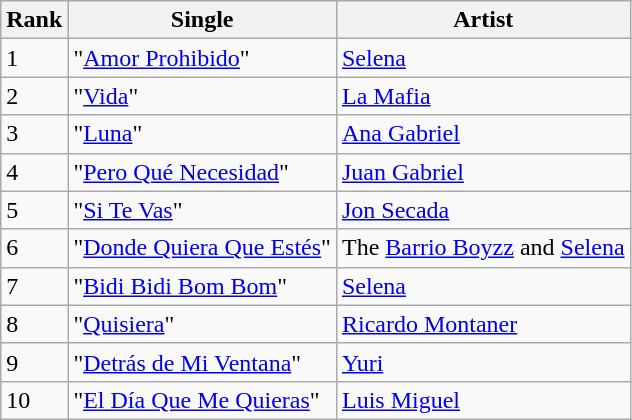<table class="wikitable sortable">
<tr>
<th>Rank</th>
<th>Single</th>
<th>Artist</th>
</tr>
<tr>
<td>1</td>
<td>"<a href='#'>Amor Prohibido</a>"</td>
<td><a href='#'>Selena</a></td>
</tr>
<tr>
<td>2</td>
<td>"<a href='#'>Vida</a>"</td>
<td><a href='#'>La Mafia</a></td>
</tr>
<tr>
<td>3</td>
<td>"<a href='#'>Luna</a>"</td>
<td><a href='#'>Ana Gabriel</a></td>
</tr>
<tr>
<td>4</td>
<td>"<a href='#'>Pero Qué Necesidad</a>"</td>
<td><a href='#'>Juan Gabriel</a></td>
</tr>
<tr>
<td>5</td>
<td>"<a href='#'>Si Te Vas</a>"</td>
<td><a href='#'>Jon Secada</a></td>
</tr>
<tr>
<td>6</td>
<td>"<a href='#'>Donde Quiera Que Estés</a>"</td>
<td>The <a href='#'>Barrio Boyzz</a> and <a href='#'>Selena</a></td>
</tr>
<tr>
<td>7</td>
<td>"<a href='#'>Bidi Bidi Bom Bom</a>"</td>
<td><a href='#'>Selena</a></td>
</tr>
<tr>
<td>8</td>
<td>"<a href='#'>Quisiera</a>"</td>
<td><a href='#'>Ricardo Montaner</a></td>
</tr>
<tr>
<td>9</td>
<td>"<a href='#'>Detrás de Mi Ventana</a>"</td>
<td><a href='#'>Yuri</a></td>
</tr>
<tr>
<td>10</td>
<td>"<a href='#'>El Día Que Me Quieras</a>"</td>
<td><a href='#'>Luis Miguel</a></td>
</tr>
</table>
